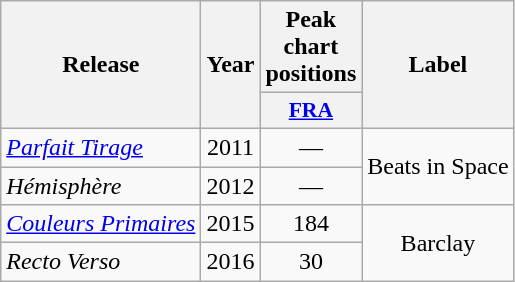<table class="wikitable" style="text-align:center">
<tr>
<th rowspan="2">Release</th>
<th rowspan="2">Year</th>
<th colspan="1">Peak chart positions</th>
<th rowspan="2">Label</th>
</tr>
<tr>
<th scope="col" style="width:3em;font-size:90%;"><a href='#'>FRA</a><br></th>
</tr>
<tr>
<td style="text-align:left"><em><a href='#'>Parfait Tirage</a></em></td>
<td>2011</td>
<td>—</td>
<td rowspan="2">Beats in Space</td>
</tr>
<tr>
<td style="text-align:left"><em>Hémisphère</em></td>
<td>2012</td>
<td>—</td>
</tr>
<tr>
<td style="text-align:left"><em><a href='#'>Couleurs Primaires</a></em></td>
<td>2015</td>
<td>184</td>
<td rowspan="2">Barclay</td>
</tr>
<tr>
<td style="text-align:left"><em>Recto Verso</em></td>
<td>2016</td>
<td>30<br></td>
</tr>
</table>
